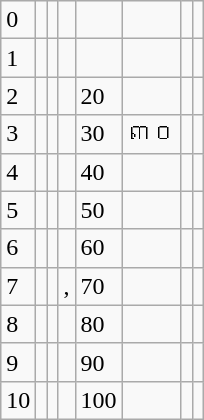<table class="wikitable">
<tr>
<td>0</td>
<td></td>
<td></td>
<td></td>
<td></td>
<td></td>
<td></td>
<td></td>
</tr>
<tr>
<td>1</td>
<td></td>
<td></td>
<td></td>
<td></td>
<td></td>
<td></td>
<td></td>
</tr>
<tr>
<td>2</td>
<td></td>
<td></td>
<td></td>
<td>20</td>
<td></td>
<td></td>
<td></td>
</tr>
<tr>
<td>3</td>
<td></td>
<td></td>
<td></td>
<td>30</td>
<td>៣០</td>
<td></td>
<td></td>
</tr>
<tr>
<td>4</td>
<td></td>
<td></td>
<td></td>
<td>40</td>
<td></td>
<td></td>
<td></td>
</tr>
<tr>
<td>5</td>
<td></td>
<td></td>
<td></td>
<td>50</td>
<td></td>
<td></td>
<td></td>
</tr>
<tr>
<td>6</td>
<td></td>
<td></td>
<td></td>
<td>60</td>
<td></td>
<td></td>
<td></td>
</tr>
<tr>
<td>7</td>
<td></td>
<td></td>
<td>, </td>
<td>70</td>
<td></td>
<td></td>
<td></td>
</tr>
<tr>
<td>8</td>
<td></td>
<td></td>
<td></td>
<td>80</td>
<td></td>
<td></td>
<td></td>
</tr>
<tr>
<td>9</td>
<td></td>
<td></td>
<td></td>
<td>90</td>
<td></td>
<td></td>
<td></td>
</tr>
<tr>
<td>10</td>
<td></td>
<td></td>
<td></td>
<td>100</td>
<td></td>
<td></td>
<td></td>
</tr>
</table>
